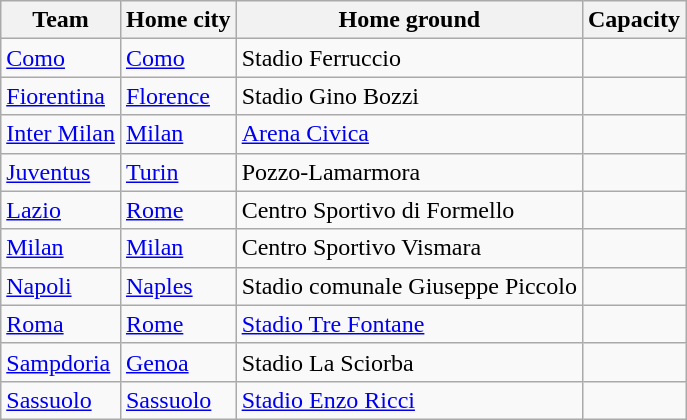<table class="sortable wikitable" style="text-align: left;">
<tr>
<th>Team</th>
<th>Home city</th>
<th>Home ground</th>
<th>Capacity</th>
</tr>
<tr>
<td><a href='#'>Como</a></td>
<td><a href='#'>Como</a></td>
<td>Stadio Ferruccio</td>
<td></td>
</tr>
<tr>
<td><a href='#'>Fiorentina</a></td>
<td><a href='#'>Florence</a></td>
<td>Stadio Gino Bozzi</td>
<td></td>
</tr>
<tr>
<td><a href='#'>Inter Milan</a></td>
<td><a href='#'>Milan</a></td>
<td><a href='#'>Arena Civica</a></td>
<td></td>
</tr>
<tr>
<td><a href='#'>Juventus</a></td>
<td><a href='#'>Turin</a></td>
<td>Pozzo-Lamarmora</td>
<td></td>
</tr>
<tr>
<td><a href='#'>Lazio</a></td>
<td><a href='#'>Rome</a></td>
<td>Centro Sportivo di Formello</td>
<td></td>
</tr>
<tr>
<td><a href='#'>Milan</a></td>
<td><a href='#'>Milan</a></td>
<td>Centro Sportivo Vismara</td>
<td></td>
</tr>
<tr>
<td><a href='#'>Napoli</a></td>
<td><a href='#'>Naples</a></td>
<td>Stadio comunale Giuseppe Piccolo</td>
<td></td>
</tr>
<tr>
<td><a href='#'>Roma</a></td>
<td><a href='#'>Rome</a></td>
<td><a href='#'>Stadio Tre Fontane</a></td>
<td></td>
</tr>
<tr>
<td><a href='#'>Sampdoria</a></td>
<td><a href='#'>Genoa</a></td>
<td>Stadio La Sciorba</td>
<td></td>
</tr>
<tr>
<td><a href='#'>Sassuolo</a></td>
<td><a href='#'>Sassuolo</a></td>
<td><a href='#'>Stadio Enzo Ricci</a></td>
<td></td>
</tr>
</table>
